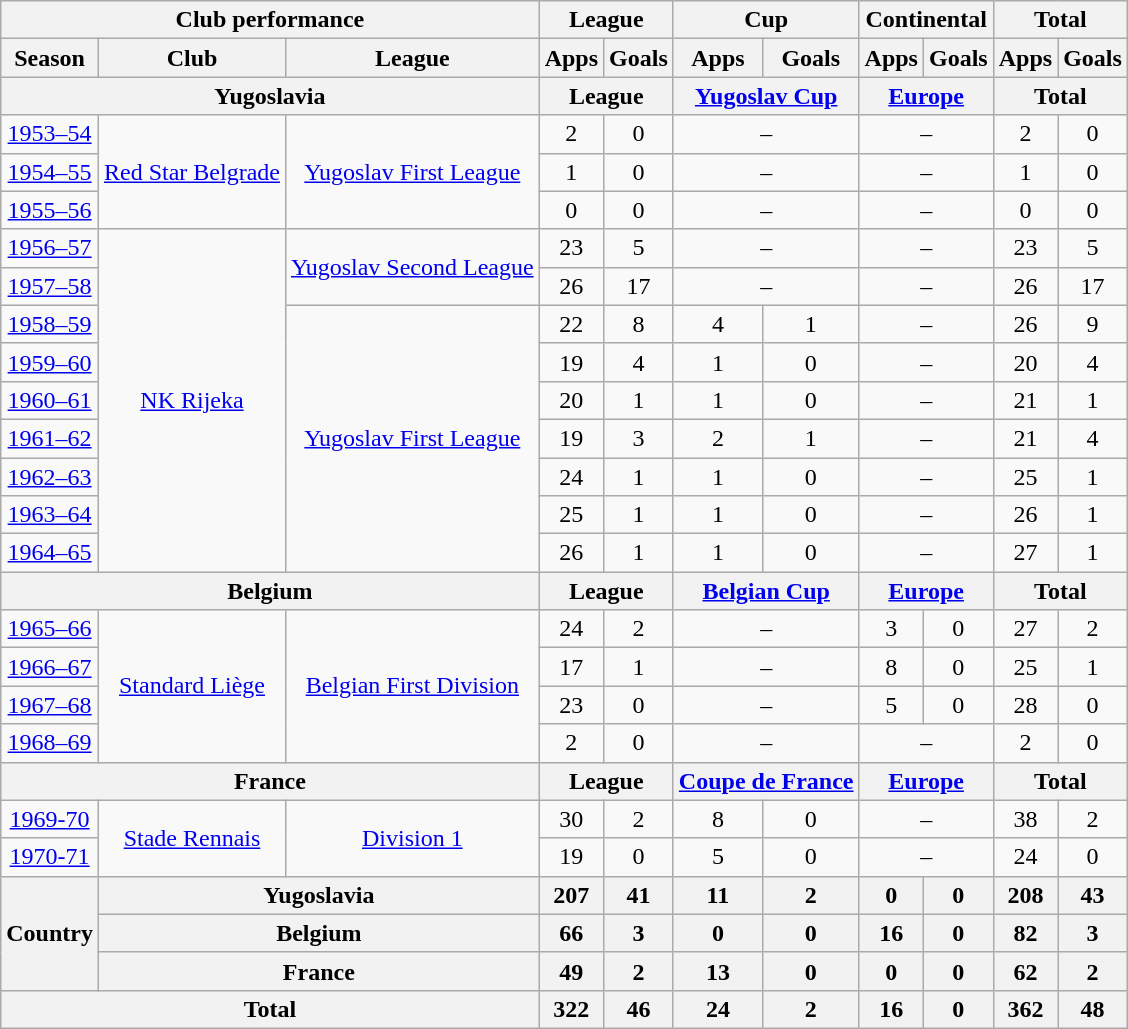<table class="wikitable" style="text-align:center">
<tr>
<th colspan=3>Club performance</th>
<th colspan=2>League</th>
<th colspan=2>Cup</th>
<th colspan=2>Continental</th>
<th colspan=2>Total</th>
</tr>
<tr>
<th>Season</th>
<th>Club</th>
<th>League</th>
<th>Apps</th>
<th>Goals</th>
<th>Apps</th>
<th>Goals</th>
<th>Apps</th>
<th>Goals</th>
<th>Apps</th>
<th>Goals</th>
</tr>
<tr>
<th colspan=3>Yugoslavia</th>
<th colspan=2>League</th>
<th colspan=2><a href='#'>Yugoslav Cup</a></th>
<th colspan=2><a href='#'>Europe</a></th>
<th colspan=2>Total</th>
</tr>
<tr>
<td><a href='#'>1953–54</a></td>
<td rowspan="3"><a href='#'>Red Star Belgrade</a></td>
<td rowspan="3"><a href='#'>Yugoslav First League</a></td>
<td>2</td>
<td>0</td>
<td colspan="2">–</td>
<td colspan="2">–</td>
<td>2</td>
<td>0</td>
</tr>
<tr>
<td><a href='#'>1954–55</a></td>
<td>1</td>
<td>0</td>
<td colspan="2">–</td>
<td colspan="2">–</td>
<td>1</td>
<td>0</td>
</tr>
<tr>
<td><a href='#'>1955–56</a></td>
<td>0</td>
<td>0</td>
<td colspan="2">–</td>
<td colspan="2">–</td>
<td>0</td>
<td>0</td>
</tr>
<tr>
<td><a href='#'>1956–57</a></td>
<td rowspan="9"><a href='#'>NK Rijeka</a></td>
<td rowspan="2"><a href='#'>Yugoslav Second League</a></td>
<td>23</td>
<td>5</td>
<td colspan="2">–</td>
<td colspan="2">–</td>
<td>23</td>
<td>5</td>
</tr>
<tr>
<td><a href='#'>1957–58</a></td>
<td>26</td>
<td>17</td>
<td colspan="2">–</td>
<td colspan="2">–</td>
<td>26</td>
<td>17</td>
</tr>
<tr>
<td><a href='#'>1958–59</a></td>
<td rowspan="7"><a href='#'>Yugoslav First League</a></td>
<td>22</td>
<td>8</td>
<td>4</td>
<td>1</td>
<td colspan="2">–</td>
<td>26</td>
<td>9</td>
</tr>
<tr>
<td><a href='#'>1959–60</a></td>
<td>19</td>
<td>4</td>
<td>1</td>
<td>0</td>
<td colspan="2">–</td>
<td>20</td>
<td>4</td>
</tr>
<tr>
<td><a href='#'>1960–61</a></td>
<td>20</td>
<td>1</td>
<td>1</td>
<td>0</td>
<td colspan="2">–</td>
<td>21</td>
<td>1</td>
</tr>
<tr>
<td><a href='#'>1961–62</a></td>
<td>19</td>
<td>3</td>
<td>2</td>
<td>1</td>
<td colspan="2">–</td>
<td>21</td>
<td>4</td>
</tr>
<tr>
<td><a href='#'>1962–63</a></td>
<td>24</td>
<td>1</td>
<td>1</td>
<td>0</td>
<td colspan="2">–</td>
<td>25</td>
<td>1</td>
</tr>
<tr>
<td><a href='#'>1963–64</a></td>
<td>25</td>
<td>1</td>
<td>1</td>
<td>0</td>
<td colspan="2">–</td>
<td>26</td>
<td>1</td>
</tr>
<tr>
<td><a href='#'>1964–65</a></td>
<td>26</td>
<td>1</td>
<td>1</td>
<td>0</td>
<td colspan="2">–</td>
<td>27</td>
<td>1</td>
</tr>
<tr>
<th colspan=3>Belgium</th>
<th colspan=2>League</th>
<th colspan=2><a href='#'>Belgian Cup</a></th>
<th colspan=2><a href='#'>Europe</a></th>
<th colspan=2>Total</th>
</tr>
<tr>
<td><a href='#'>1965–66</a></td>
<td rowspan="4"><a href='#'>Standard Liège</a></td>
<td rowspan="4"><a href='#'>Belgian First Division</a></td>
<td>24</td>
<td>2</td>
<td colspan="2">–</td>
<td>3</td>
<td>0</td>
<td>27</td>
<td>2</td>
</tr>
<tr>
<td><a href='#'>1966–67</a></td>
<td>17</td>
<td>1</td>
<td colspan="2">–</td>
<td>8</td>
<td>0</td>
<td>25</td>
<td>1</td>
</tr>
<tr>
<td><a href='#'>1967–68</a></td>
<td>23</td>
<td>0</td>
<td colspan="2">–</td>
<td>5</td>
<td>0</td>
<td>28</td>
<td>0</td>
</tr>
<tr>
<td><a href='#'>1968–69</a></td>
<td>2</td>
<td>0</td>
<td colspan="2">–</td>
<td colspan="2">–</td>
<td>2</td>
<td>0</td>
</tr>
<tr>
<th colspan=3>France</th>
<th colspan=2>League</th>
<th colspan=2><a href='#'>Coupe de France</a></th>
<th colspan=2><a href='#'>Europe</a></th>
<th colspan=2>Total</th>
</tr>
<tr>
<td><a href='#'>1969-70</a></td>
<td rowspan="2"><a href='#'>Stade Rennais</a></td>
<td rowspan="2"><a href='#'>Division 1</a></td>
<td>30</td>
<td>2</td>
<td>8</td>
<td>0</td>
<td colspan="2">–</td>
<td>38</td>
<td>2</td>
</tr>
<tr>
<td><a href='#'>1970-71</a></td>
<td>19</td>
<td>0</td>
<td>5</td>
<td>0</td>
<td colspan="2">–</td>
<td>24</td>
<td>0</td>
</tr>
<tr>
<th rowspan=3>Country</th>
<th colspan=2>Yugoslavia</th>
<th>207</th>
<th>41</th>
<th>11</th>
<th>2</th>
<th>0</th>
<th>0</th>
<th>208</th>
<th>43</th>
</tr>
<tr>
<th colspan=2>Belgium</th>
<th>66</th>
<th>3</th>
<th>0</th>
<th>0</th>
<th>16</th>
<th>0</th>
<th>82</th>
<th>3</th>
</tr>
<tr>
<th colspan=2>France</th>
<th>49</th>
<th>2</th>
<th>13</th>
<th>0</th>
<th>0</th>
<th>0</th>
<th>62</th>
<th>2</th>
</tr>
<tr>
<th colspan=3>Total</th>
<th>322</th>
<th>46</th>
<th>24</th>
<th>2</th>
<th>16</th>
<th>0</th>
<th>362</th>
<th>48</th>
</tr>
</table>
